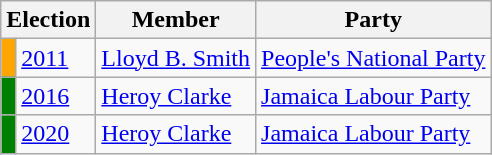<table class="wikitable">
<tr>
<th colspan="2">Election</th>
<th>Member</th>
<th>Party</th>
</tr>
<tr>
<td style="background-color: orange"></td>
<td><a href='#'>2011</a></td>
<td><a href='#'>Lloyd B. Smith</a></td>
<td><a href='#'>People's National Party</a></td>
</tr>
<tr>
<td style="background-color: green"></td>
<td><a href='#'>2016</a></td>
<td><a href='#'>Heroy Clarke</a></td>
<td><a href='#'>Jamaica Labour Party</a></td>
</tr>
<tr>
<td style="background-color: green"></td>
<td><a href='#'>2020</a></td>
<td><a href='#'>Heroy Clarke</a></td>
<td><a href='#'>Jamaica Labour Party</a></td>
</tr>
</table>
